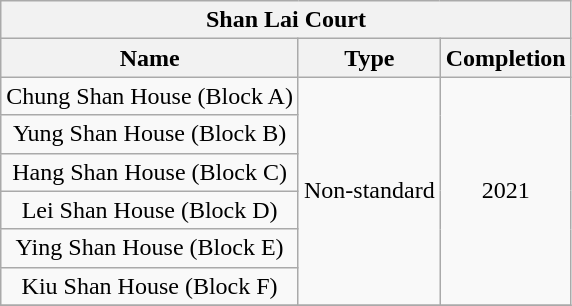<table class="wikitable" style="text-align: center">
<tr>
<th colspan="3">Shan Lai Court</th>
</tr>
<tr>
<th>Name</th>
<th>Type</th>
<th>Completion</th>
</tr>
<tr>
<td>Chung Shan House (Block A)</td>
<td rowspan="6">Non-standard</td>
<td rowspan="6">2021</td>
</tr>
<tr>
<td>Yung Shan House (Block B)</td>
</tr>
<tr>
<td>Hang Shan House (Block C)</td>
</tr>
<tr>
<td>Lei Shan House (Block D)</td>
</tr>
<tr>
<td>Ying Shan House (Block E)</td>
</tr>
<tr>
<td>Kiu Shan House (Block F)</td>
</tr>
<tr>
</tr>
</table>
